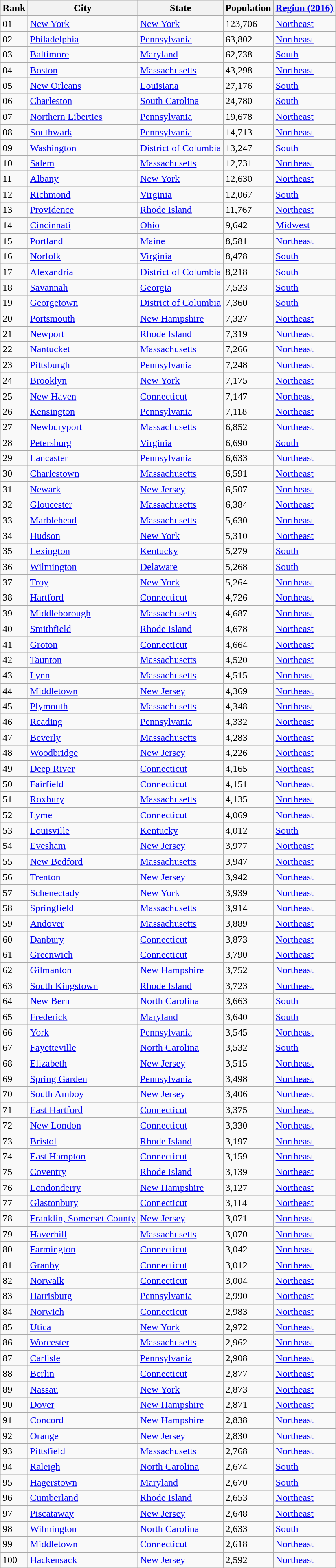<table class="wikitable sortable">
<tr>
<th>Rank</th>
<th>City</th>
<th>State</th>
<th>Population</th>
<th><a href='#'>Region (2016)</a></th>
</tr>
<tr>
<td>01</td>
<td><a href='#'>New York</a></td>
<td><a href='#'>New York</a></td>
<td>123,706</td>
<td><a href='#'>Northeast</a></td>
</tr>
<tr>
<td>02</td>
<td><a href='#'>Philadelphia</a></td>
<td><a href='#'>Pennsylvania</a></td>
<td>63,802</td>
<td><a href='#'>Northeast</a></td>
</tr>
<tr>
<td>03</td>
<td><a href='#'>Baltimore</a></td>
<td><a href='#'>Maryland</a></td>
<td>62,738</td>
<td><a href='#'>South</a></td>
</tr>
<tr>
<td>04</td>
<td><a href='#'>Boston</a></td>
<td><a href='#'>Massachusetts</a></td>
<td>43,298</td>
<td><a href='#'>Northeast</a></td>
</tr>
<tr>
<td>05</td>
<td><a href='#'>New Orleans</a></td>
<td><a href='#'>Louisiana</a></td>
<td>27,176</td>
<td><a href='#'>South</a></td>
</tr>
<tr>
<td>06</td>
<td><a href='#'>Charleston</a></td>
<td><a href='#'>South Carolina</a></td>
<td>24,780</td>
<td><a href='#'>South</a></td>
</tr>
<tr>
<td>07</td>
<td><a href='#'>Northern Liberties</a></td>
<td><a href='#'>Pennsylvania</a></td>
<td>19,678</td>
<td><a href='#'>Northeast</a></td>
</tr>
<tr>
<td>08</td>
<td><a href='#'>Southwark</a></td>
<td><a href='#'>Pennsylvania</a></td>
<td>14,713</td>
<td><a href='#'>Northeast</a></td>
</tr>
<tr>
<td>09</td>
<td><a href='#'>Washington</a></td>
<td><a href='#'>District of Columbia</a></td>
<td>13,247</td>
<td><a href='#'>South</a></td>
</tr>
<tr>
<td>10</td>
<td><a href='#'>Salem</a></td>
<td><a href='#'>Massachusetts</a></td>
<td>12,731</td>
<td><a href='#'>Northeast</a></td>
</tr>
<tr>
<td>11</td>
<td><a href='#'>Albany</a></td>
<td><a href='#'>New York</a></td>
<td>12,630</td>
<td><a href='#'>Northeast</a></td>
</tr>
<tr>
<td>12</td>
<td><a href='#'>Richmond</a></td>
<td><a href='#'>Virginia</a></td>
<td>12,067</td>
<td><a href='#'>South</a></td>
</tr>
<tr>
<td>13</td>
<td><a href='#'>Providence</a></td>
<td><a href='#'>Rhode Island</a></td>
<td>11,767</td>
<td><a href='#'>Northeast</a></td>
</tr>
<tr>
<td>14</td>
<td><a href='#'>Cincinnati</a></td>
<td><a href='#'>Ohio</a></td>
<td>9,642</td>
<td><a href='#'>Midwest</a></td>
</tr>
<tr>
<td>15</td>
<td><a href='#'>Portland</a></td>
<td><a href='#'>Maine</a></td>
<td>8,581</td>
<td><a href='#'>Northeast</a></td>
</tr>
<tr>
<td>16</td>
<td><a href='#'>Norfolk</a></td>
<td><a href='#'>Virginia</a></td>
<td>8,478</td>
<td><a href='#'>South</a></td>
</tr>
<tr>
<td>17</td>
<td><a href='#'>Alexandria</a></td>
<td><a href='#'>District of Columbia</a></td>
<td>8,218</td>
<td><a href='#'>South</a></td>
</tr>
<tr>
<td>18</td>
<td><a href='#'>Savannah</a></td>
<td><a href='#'>Georgia</a></td>
<td>7,523</td>
<td><a href='#'>South</a></td>
</tr>
<tr>
<td>19</td>
<td><a href='#'>Georgetown</a></td>
<td><a href='#'>District of Columbia</a></td>
<td>7,360</td>
<td><a href='#'>South</a></td>
</tr>
<tr>
<td>20</td>
<td><a href='#'>Portsmouth</a></td>
<td><a href='#'>New Hampshire</a></td>
<td>7,327</td>
<td><a href='#'>Northeast</a></td>
</tr>
<tr>
<td>21</td>
<td><a href='#'>Newport</a></td>
<td><a href='#'>Rhode Island</a></td>
<td>7,319</td>
<td><a href='#'>Northeast</a></td>
</tr>
<tr>
<td>22</td>
<td><a href='#'>Nantucket</a></td>
<td><a href='#'>Massachusetts</a></td>
<td>7,266</td>
<td><a href='#'>Northeast</a></td>
</tr>
<tr>
<td>23</td>
<td><a href='#'>Pittsburgh</a></td>
<td><a href='#'>Pennsylvania</a></td>
<td>7,248</td>
<td><a href='#'>Northeast</a></td>
</tr>
<tr>
<td>24</td>
<td><a href='#'>Brooklyn</a></td>
<td><a href='#'>New York</a></td>
<td>7,175</td>
<td><a href='#'>Northeast</a></td>
</tr>
<tr>
<td>25</td>
<td><a href='#'>New Haven</a></td>
<td><a href='#'>Connecticut</a></td>
<td>7,147</td>
<td><a href='#'>Northeast</a></td>
</tr>
<tr>
<td>26</td>
<td><a href='#'>Kensington</a></td>
<td><a href='#'>Pennsylvania</a></td>
<td>7,118</td>
<td><a href='#'>Northeast</a></td>
</tr>
<tr>
<td>27</td>
<td><a href='#'>Newburyport</a></td>
<td><a href='#'>Massachusetts</a></td>
<td>6,852</td>
<td><a href='#'>Northeast</a></td>
</tr>
<tr>
<td>28</td>
<td><a href='#'>Petersburg</a></td>
<td><a href='#'>Virginia</a></td>
<td>6,690</td>
<td><a href='#'>South</a></td>
</tr>
<tr>
<td>29</td>
<td><a href='#'>Lancaster</a></td>
<td><a href='#'>Pennsylvania</a></td>
<td>6,633</td>
<td><a href='#'>Northeast</a></td>
</tr>
<tr>
<td>30</td>
<td><a href='#'>Charlestown</a></td>
<td><a href='#'>Massachusetts</a></td>
<td>6,591</td>
<td><a href='#'>Northeast</a></td>
</tr>
<tr>
<td>31</td>
<td><a href='#'>Newark</a></td>
<td><a href='#'>New Jersey</a></td>
<td>6,507</td>
<td><a href='#'>Northeast</a></td>
</tr>
<tr>
<td>32</td>
<td><a href='#'>Gloucester</a></td>
<td><a href='#'>Massachusetts</a></td>
<td>6,384</td>
<td><a href='#'>Northeast</a></td>
</tr>
<tr>
<td>33</td>
<td><a href='#'>Marblehead</a></td>
<td><a href='#'>Massachusetts</a></td>
<td>5,630</td>
<td><a href='#'>Northeast</a></td>
</tr>
<tr>
<td>34</td>
<td><a href='#'>Hudson</a></td>
<td><a href='#'>New York</a></td>
<td>5,310</td>
<td><a href='#'>Northeast</a></td>
</tr>
<tr>
<td>35</td>
<td><a href='#'>Lexington</a></td>
<td><a href='#'>Kentucky</a></td>
<td>5,279</td>
<td><a href='#'>South</a></td>
</tr>
<tr>
<td>36</td>
<td><a href='#'>Wilmington</a></td>
<td><a href='#'>Delaware</a></td>
<td>5,268</td>
<td><a href='#'>South</a></td>
</tr>
<tr>
<td>37</td>
<td><a href='#'>Troy</a></td>
<td><a href='#'>New York</a></td>
<td>5,264</td>
<td><a href='#'>Northeast</a></td>
</tr>
<tr>
<td>38</td>
<td><a href='#'>Hartford</a></td>
<td><a href='#'>Connecticut</a></td>
<td>4,726</td>
<td><a href='#'>Northeast</a></td>
</tr>
<tr>
<td>39</td>
<td><a href='#'>Middleborough</a></td>
<td><a href='#'>Massachusetts</a></td>
<td>4,687</td>
<td><a href='#'>Northeast</a></td>
</tr>
<tr>
<td>40</td>
<td><a href='#'>Smithfield</a></td>
<td><a href='#'>Rhode Island</a></td>
<td>4,678</td>
<td><a href='#'>Northeast</a></td>
</tr>
<tr>
<td>41</td>
<td><a href='#'>Groton</a></td>
<td><a href='#'>Connecticut</a></td>
<td>4,664</td>
<td><a href='#'>Northeast</a></td>
</tr>
<tr>
<td>42</td>
<td><a href='#'>Taunton</a></td>
<td><a href='#'>Massachusetts</a></td>
<td>4,520</td>
<td><a href='#'>Northeast</a></td>
</tr>
<tr>
<td>43</td>
<td><a href='#'>Lynn</a></td>
<td><a href='#'>Massachusetts</a></td>
<td>4,515</td>
<td><a href='#'>Northeast</a></td>
</tr>
<tr>
<td>44</td>
<td><a href='#'>Middletown</a></td>
<td><a href='#'>New Jersey</a></td>
<td>4,369</td>
<td><a href='#'>Northeast</a></td>
</tr>
<tr>
<td>45</td>
<td><a href='#'>Plymouth</a></td>
<td><a href='#'>Massachusetts</a></td>
<td>4,348</td>
<td><a href='#'>Northeast</a></td>
</tr>
<tr>
<td>46</td>
<td><a href='#'>Reading</a></td>
<td><a href='#'>Pennsylvania</a></td>
<td>4,332</td>
<td><a href='#'>Northeast</a></td>
</tr>
<tr>
<td>47</td>
<td><a href='#'>Beverly</a></td>
<td><a href='#'>Massachusetts</a></td>
<td>4,283</td>
<td><a href='#'>Northeast</a></td>
</tr>
<tr>
<td>48</td>
<td><a href='#'>Woodbridge</a></td>
<td><a href='#'>New Jersey</a></td>
<td>4,226</td>
<td><a href='#'>Northeast</a></td>
</tr>
<tr>
<td>49</td>
<td><a href='#'>Deep River</a></td>
<td><a href='#'>Connecticut</a></td>
<td>4,165</td>
<td><a href='#'>Northeast</a></td>
</tr>
<tr>
<td>50</td>
<td><a href='#'>Fairfield</a></td>
<td><a href='#'>Connecticut</a></td>
<td>4,151</td>
<td><a href='#'>Northeast</a></td>
</tr>
<tr>
<td>51</td>
<td><a href='#'>Roxbury</a></td>
<td><a href='#'>Massachusetts</a></td>
<td>4,135</td>
<td><a href='#'>Northeast</a></td>
</tr>
<tr>
<td>52</td>
<td><a href='#'>Lyme</a></td>
<td><a href='#'>Connecticut</a></td>
<td>4,069</td>
<td><a href='#'>Northeast</a></td>
</tr>
<tr>
<td>53</td>
<td><a href='#'>Louisville</a></td>
<td><a href='#'>Kentucky</a></td>
<td>4,012</td>
<td><a href='#'>South</a></td>
</tr>
<tr>
<td>54</td>
<td><a href='#'>Evesham</a></td>
<td><a href='#'>New Jersey</a></td>
<td>3,977</td>
<td><a href='#'>Northeast</a></td>
</tr>
<tr>
<td>55</td>
<td><a href='#'>New Bedford</a></td>
<td><a href='#'>Massachusetts</a></td>
<td>3,947</td>
<td><a href='#'>Northeast</a></td>
</tr>
<tr>
<td>56</td>
<td><a href='#'>Trenton</a></td>
<td><a href='#'>New Jersey</a></td>
<td>3,942</td>
<td><a href='#'>Northeast</a></td>
</tr>
<tr>
<td>57</td>
<td><a href='#'>Schenectady</a></td>
<td><a href='#'>New York</a></td>
<td>3,939</td>
<td><a href='#'>Northeast</a></td>
</tr>
<tr>
<td>58</td>
<td><a href='#'>Springfield</a></td>
<td><a href='#'>Massachusetts</a></td>
<td>3,914</td>
<td><a href='#'>Northeast</a></td>
</tr>
<tr>
<td>59</td>
<td><a href='#'>Andover</a></td>
<td><a href='#'>Massachusetts</a></td>
<td>3,889</td>
<td><a href='#'>Northeast</a></td>
</tr>
<tr>
<td>60</td>
<td><a href='#'>Danbury</a></td>
<td><a href='#'>Connecticut</a></td>
<td>3,873</td>
<td><a href='#'>Northeast</a></td>
</tr>
<tr>
<td>61</td>
<td><a href='#'>Greenwich</a></td>
<td><a href='#'>Connecticut</a></td>
<td>3,790</td>
<td><a href='#'>Northeast</a></td>
</tr>
<tr>
<td>62</td>
<td><a href='#'>Gilmanton</a></td>
<td><a href='#'>New Hampshire</a></td>
<td>3,752</td>
<td><a href='#'>Northeast</a></td>
</tr>
<tr>
<td>63</td>
<td><a href='#'>South Kingstown</a></td>
<td><a href='#'>Rhode Island</a></td>
<td>3,723</td>
<td><a href='#'>Northeast</a></td>
</tr>
<tr>
<td>64</td>
<td><a href='#'>New Bern</a></td>
<td><a href='#'>North Carolina</a></td>
<td>3,663</td>
<td><a href='#'>South</a></td>
</tr>
<tr>
<td>65</td>
<td><a href='#'>Frederick</a></td>
<td><a href='#'>Maryland</a></td>
<td>3,640</td>
<td><a href='#'>South</a></td>
</tr>
<tr>
<td>66</td>
<td><a href='#'>York</a></td>
<td><a href='#'>Pennsylvania</a></td>
<td>3,545</td>
<td><a href='#'>Northeast</a></td>
</tr>
<tr>
<td>67</td>
<td><a href='#'>Fayetteville</a></td>
<td><a href='#'>North Carolina</a></td>
<td>3,532</td>
<td><a href='#'>South</a></td>
</tr>
<tr>
<td>68</td>
<td><a href='#'>Elizabeth</a></td>
<td><a href='#'>New Jersey</a></td>
<td>3,515</td>
<td><a href='#'>Northeast</a></td>
</tr>
<tr>
<td>69</td>
<td><a href='#'>Spring Garden</a></td>
<td><a href='#'>Pennsylvania</a></td>
<td>3,498</td>
<td><a href='#'>Northeast</a></td>
</tr>
<tr>
<td>70</td>
<td><a href='#'>South Amboy</a></td>
<td><a href='#'>New Jersey</a></td>
<td>3,406</td>
<td><a href='#'>Northeast</a></td>
</tr>
<tr>
<td>71</td>
<td><a href='#'>East Hartford</a></td>
<td><a href='#'>Connecticut</a></td>
<td>3,375</td>
<td><a href='#'>Northeast</a></td>
</tr>
<tr>
<td>72</td>
<td><a href='#'>New London</a></td>
<td><a href='#'>Connecticut</a></td>
<td>3,330</td>
<td><a href='#'>Northeast</a></td>
</tr>
<tr>
<td>73</td>
<td><a href='#'>Bristol</a></td>
<td><a href='#'>Rhode Island</a></td>
<td>3,197</td>
<td><a href='#'>Northeast</a></td>
</tr>
<tr>
<td>74</td>
<td><a href='#'>East Hampton</a></td>
<td><a href='#'>Connecticut</a></td>
<td>3,159</td>
<td><a href='#'>Northeast</a></td>
</tr>
<tr>
<td>75</td>
<td><a href='#'>Coventry</a></td>
<td><a href='#'>Rhode Island</a></td>
<td>3,139</td>
<td><a href='#'>Northeast</a></td>
</tr>
<tr>
<td>76</td>
<td><a href='#'>Londonderry</a></td>
<td><a href='#'>New Hampshire</a></td>
<td>3,127</td>
<td><a href='#'>Northeast</a></td>
</tr>
<tr>
<td>77</td>
<td><a href='#'>Glastonbury</a></td>
<td><a href='#'>Connecticut</a></td>
<td>3,114</td>
<td><a href='#'>Northeast</a></td>
</tr>
<tr>
<td>78</td>
<td><a href='#'>Franklin, Somerset County</a></td>
<td><a href='#'>New Jersey</a></td>
<td>3,071</td>
<td><a href='#'>Northeast</a></td>
</tr>
<tr>
<td>79</td>
<td><a href='#'>Haverhill</a></td>
<td><a href='#'>Massachusetts</a></td>
<td>3,070</td>
<td><a href='#'>Northeast</a></td>
</tr>
<tr>
<td>80</td>
<td><a href='#'>Farmington</a></td>
<td><a href='#'>Connecticut</a></td>
<td>3,042</td>
<td><a href='#'>Northeast</a></td>
</tr>
<tr>
<td>81</td>
<td><a href='#'>Granby</a></td>
<td><a href='#'>Connecticut</a></td>
<td>3,012</td>
<td><a href='#'>Northeast</a></td>
</tr>
<tr>
<td>82</td>
<td><a href='#'>Norwalk</a></td>
<td><a href='#'>Connecticut</a></td>
<td>3,004</td>
<td><a href='#'>Northeast</a></td>
</tr>
<tr>
<td>83</td>
<td><a href='#'>Harrisburg</a></td>
<td><a href='#'>Pennsylvania</a></td>
<td>2,990</td>
<td><a href='#'>Northeast</a></td>
</tr>
<tr>
<td>84</td>
<td><a href='#'>Norwich</a></td>
<td><a href='#'>Connecticut</a></td>
<td>2,983</td>
<td><a href='#'>Northeast</a></td>
</tr>
<tr>
<td>85</td>
<td><a href='#'>Utica</a></td>
<td><a href='#'>New York</a></td>
<td>2,972</td>
<td><a href='#'>Northeast</a></td>
</tr>
<tr>
<td>86</td>
<td><a href='#'>Worcester</a></td>
<td><a href='#'>Massachusetts</a></td>
<td>2,962</td>
<td><a href='#'>Northeast</a></td>
</tr>
<tr>
<td>87</td>
<td><a href='#'>Carlisle</a></td>
<td><a href='#'>Pennsylvania</a></td>
<td>2,908</td>
<td><a href='#'>Northeast</a></td>
</tr>
<tr>
<td>88</td>
<td><a href='#'>Berlin</a></td>
<td><a href='#'>Connecticut</a></td>
<td>2,877</td>
<td><a href='#'>Northeast</a></td>
</tr>
<tr>
<td>89</td>
<td><a href='#'>Nassau</a></td>
<td><a href='#'>New York</a></td>
<td>2,873</td>
<td><a href='#'>Northeast</a></td>
</tr>
<tr>
<td>90</td>
<td><a href='#'>Dover</a></td>
<td><a href='#'>New Hampshire</a></td>
<td>2,871</td>
<td><a href='#'>Northeast</a></td>
</tr>
<tr>
<td>91</td>
<td><a href='#'>Concord</a></td>
<td><a href='#'>New Hampshire</a></td>
<td>2,838</td>
<td><a href='#'>Northeast</a></td>
</tr>
<tr>
<td>92</td>
<td><a href='#'>Orange</a></td>
<td><a href='#'>New Jersey</a></td>
<td>2,830</td>
<td><a href='#'>Northeast</a></td>
</tr>
<tr>
<td>93</td>
<td><a href='#'>Pittsfield</a></td>
<td><a href='#'>Massachusetts</a></td>
<td>2,768</td>
<td><a href='#'>Northeast</a></td>
</tr>
<tr>
<td>94</td>
<td><a href='#'>Raleigh</a></td>
<td><a href='#'>North Carolina</a></td>
<td>2,674</td>
<td><a href='#'>South</a></td>
</tr>
<tr>
<td>95</td>
<td><a href='#'>Hagerstown</a></td>
<td><a href='#'>Maryland</a></td>
<td>2,670</td>
<td><a href='#'>South</a></td>
</tr>
<tr>
<td>96</td>
<td><a href='#'>Cumberland</a></td>
<td><a href='#'>Rhode Island</a></td>
<td>2,653</td>
<td><a href='#'>Northeast</a></td>
</tr>
<tr>
<td>97</td>
<td><a href='#'>Piscataway</a></td>
<td><a href='#'>New Jersey</a></td>
<td>2,648</td>
<td><a href='#'>Northeast</a></td>
</tr>
<tr>
<td>98</td>
<td><a href='#'>Wilmington</a></td>
<td><a href='#'>North Carolina</a></td>
<td>2,633</td>
<td><a href='#'>South</a></td>
</tr>
<tr>
<td>99</td>
<td><a href='#'>Middletown</a></td>
<td><a href='#'>Connecticut</a></td>
<td>2,618</td>
<td><a href='#'>Northeast</a></td>
</tr>
<tr>
<td>100</td>
<td><a href='#'>Hackensack</a></td>
<td><a href='#'>New Jersey</a></td>
<td>2,592</td>
<td><a href='#'>Northeast</a><br></td>
</tr>
</table>
